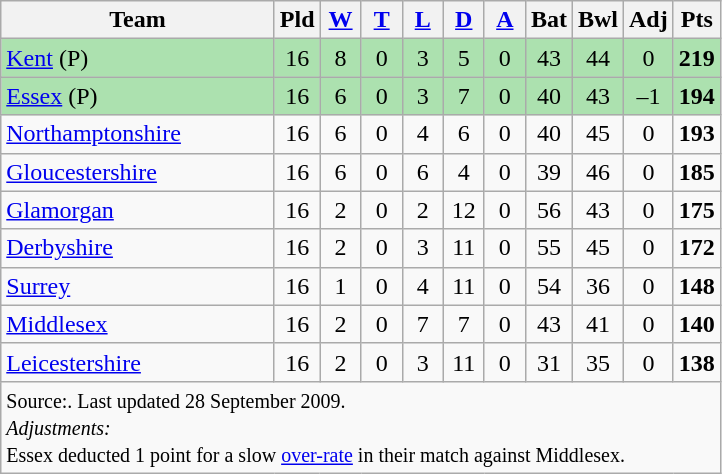<table class="wikitable" style="text-align:center;">
<tr>
<th width=175>Team</th>
<th width=20 abbr="Played">Pld</th>
<th width=20 abbr="Won"><a href='#'>W</a></th>
<th width=20 abbr="Tied"><a href='#'>T</a></th>
<th width=20 abbr="Lost"><a href='#'>L</a></th>
<th width=20 abbr="Drawn"><a href='#'>D</a></th>
<th width=20 abbr="Abandoned"><a href='#'>A</a></th>
<th width=20 abbr="Batting Points">Bat</th>
<th width=20 abbr="Bowling Points">Bwl</th>
<th width=20 abbr="Adjustments/Penalties">Adj</th>
<th width=20 abbr="Points">Pts</th>
</tr>
<tr style="background:#ace1af;">
<td style="text-align:left;"><a href='#'>Kent</a> (P)</td>
<td>16</td>
<td>8</td>
<td>0</td>
<td>3</td>
<td>5</td>
<td>0</td>
<td>43</td>
<td>44</td>
<td>0</td>
<td><strong>219</strong></td>
</tr>
<tr style="background:#ace1af;">
<td style="text-align:left;"><a href='#'>Essex</a> (P)</td>
<td>16</td>
<td>6</td>
<td>0</td>
<td>3</td>
<td>7</td>
<td>0</td>
<td>40</td>
<td>43</td>
<td>–1</td>
<td><strong>194</strong></td>
</tr>
<tr style="background:#f9f9f9;">
<td style="text-align:left;"><a href='#'>Northamptonshire</a></td>
<td>16</td>
<td>6</td>
<td>0</td>
<td>4</td>
<td>6</td>
<td>0</td>
<td>40</td>
<td>45</td>
<td>0</td>
<td><strong>193</strong></td>
</tr>
<tr style="background:#f9f9f9;">
<td style="text-align:left;"><a href='#'>Gloucestershire</a></td>
<td>16</td>
<td>6</td>
<td>0</td>
<td>6</td>
<td>4</td>
<td>0</td>
<td>39</td>
<td>46</td>
<td>0</td>
<td><strong>185</strong></td>
</tr>
<tr style="background:#f9f9f9;">
<td style="text-align:left;"><a href='#'>Glamorgan</a></td>
<td>16</td>
<td>2</td>
<td>0</td>
<td>2</td>
<td>12</td>
<td>0</td>
<td>56</td>
<td>43</td>
<td>0</td>
<td><strong>175</strong></td>
</tr>
<tr style="background:#f9f9f9;">
<td style="text-align:left;"><a href='#'>Derbyshire</a></td>
<td>16</td>
<td>2</td>
<td>0</td>
<td>3</td>
<td>11</td>
<td>0</td>
<td>55</td>
<td>45</td>
<td>0</td>
<td><strong>172</strong></td>
</tr>
<tr style="background:#f9f9f9;">
<td style="text-align:left;"><a href='#'>Surrey</a></td>
<td>16</td>
<td>1</td>
<td>0</td>
<td>4</td>
<td>11</td>
<td>0</td>
<td>54</td>
<td>36</td>
<td>0</td>
<td><strong>148</strong></td>
</tr>
<tr style="background:#f9f9f9;">
<td style="text-align:left;"><a href='#'>Middlesex</a></td>
<td>16</td>
<td>2</td>
<td>0</td>
<td>7</td>
<td>7</td>
<td>0</td>
<td>43</td>
<td>41</td>
<td>0</td>
<td><strong>140</strong></td>
</tr>
<tr style="background:#f9f9f9;">
<td style="text-align:left;"><a href='#'>Leicestershire</a></td>
<td>16</td>
<td>2</td>
<td>0</td>
<td>3</td>
<td>11</td>
<td>0</td>
<td>31</td>
<td>35</td>
<td>0</td>
<td><strong>138</strong></td>
</tr>
<tr>
<td colspan=11 align="left"><small>Source:. Last updated 28 September 2009.<br><em>Adjustments:</em><br>Essex deducted 1 point for a slow <a href='#'>over-rate</a> in their match against Middlesex.</small></td>
</tr>
</table>
